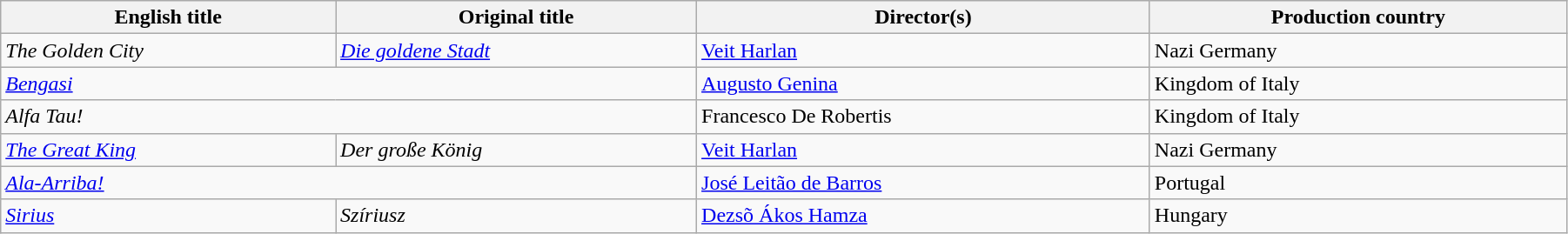<table class="sortable wikitable" width="95%">
<tr>
<th>English title</th>
<th>Original title</th>
<th>Director(s)</th>
<th>Production country</th>
</tr>
<tr>
<td><em>The Golden City</em></td>
<td><em><a href='#'>Die goldene Stadt</a></em></td>
<td><a href='#'>Veit Harlan</a></td>
<td>Nazi Germany</td>
</tr>
<tr>
<td colspan=2><em><a href='#'>Bengasi</a></em></td>
<td><a href='#'>Augusto Genina</a></td>
<td>Kingdom of Italy</td>
</tr>
<tr>
<td colspan=2><em> Alfa Tau!</em></td>
<td>Francesco De Robertis</td>
<td>Kingdom of Italy</td>
</tr>
<tr>
<td><em><a href='#'>The Great King</a></em></td>
<td><em>Der große König</em></td>
<td><a href='#'>Veit Harlan</a></td>
<td>Nazi Germany</td>
</tr>
<tr>
<td colspan=2><em><a href='#'>Ala-Arriba!</a></em></td>
<td><a href='#'>José Leitão de Barros</a></td>
<td>Portugal</td>
</tr>
<tr>
<td><em><a href='#'>Sirius</a></em></td>
<td><em>Szíriusz</em></td>
<td><a href='#'>Dezsõ Ákos Hamza</a></td>
<td>Hungary</td>
</tr>
</table>
